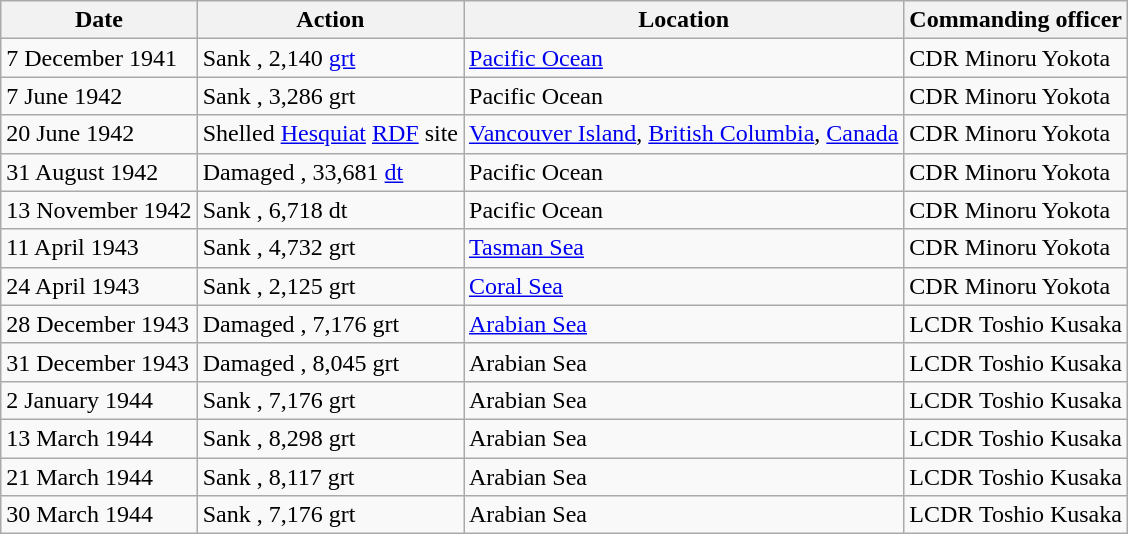<table class="wikitable">
<tr>
<th scope="col">Date</th>
<th scope="col">Action</th>
<th scope="col">Location</th>
<th scope="col">Commanding officer</th>
</tr>
<tr>
<td>7 December 1941</td>
<td>Sank , 2,140 <a href='#'>grt</a></td>
<td><a href='#'>Pacific Ocean</a> </td>
<td>CDR Minoru Yokota</td>
</tr>
<tr>
<td>7 June 1942</td>
<td>Sank , 3,286 grt</td>
<td>Pacific Ocean </td>
<td>CDR Minoru Yokota</td>
</tr>
<tr>
<td>20 June 1942</td>
<td>Shelled <a href='#'>Hesquiat</a> <a href='#'>RDF</a> site</td>
<td><a href='#'>Vancouver Island</a>, <a href='#'>British Columbia</a>, <a href='#'>Canada</a></td>
<td>CDR Minoru Yokota</td>
</tr>
<tr>
<td>31 August 1942</td>
<td>Damaged , 33,681 <a href='#'>dt</a></td>
<td>Pacific Ocean </td>
<td>CDR Minoru Yokota</td>
</tr>
<tr>
<td>13 November 1942</td>
<td>Sank , 6,718 dt</td>
<td>Pacific Ocean </td>
<td>CDR Minoru Yokota</td>
</tr>
<tr>
<td>11 April 1943</td>
<td>Sank , 4,732 grt</td>
<td><a href='#'>Tasman Sea</a> </td>
<td>CDR Minoru Yokota</td>
</tr>
<tr>
<td>24 April 1943</td>
<td>Sank , 2,125 grt</td>
<td><a href='#'>Coral Sea</a> </td>
<td>CDR Minoru Yokota</td>
</tr>
<tr>
<td>28 December 1943</td>
<td>Damaged , 7,176 grt</td>
<td><a href='#'>Arabian Sea</a> </td>
<td>LCDR Toshio Kusaka</td>
</tr>
<tr>
<td>31 December 1943</td>
<td>Damaged , 8,045 grt</td>
<td>Arabian Sea </td>
<td>LCDR Toshio Kusaka</td>
</tr>
<tr>
<td>2 January 1944</td>
<td>Sank , 7,176 grt</td>
<td>Arabian Sea </td>
<td>LCDR Toshio Kusaka</td>
</tr>
<tr>
<td>13 March 1944</td>
<td>Sank , 8,298 grt</td>
<td>Arabian Sea </td>
<td>LCDR Toshio Kusaka</td>
</tr>
<tr>
<td>21 March 1944</td>
<td>Sank , 8,117 grt</td>
<td>Arabian Sea </td>
<td>LCDR Toshio Kusaka</td>
</tr>
<tr>
<td>30 March 1944</td>
<td>Sank , 7,176 grt</td>
<td>Arabian Sea </td>
<td>LCDR Toshio Kusaka</td>
</tr>
</table>
